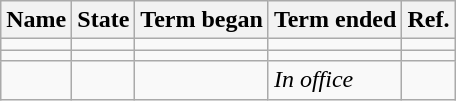<table class="wikitable sortable">
<tr>
<th>Name</th>
<th>State</th>
<th>Term began</th>
<th>Term ended</th>
<th class=unsortable>Ref.</th>
</tr>
<tr>
<td></td>
<td></td>
<td></td>
<td></td>
<td align="center"></td>
</tr>
<tr>
<td></td>
<td></td>
<td></td>
<td></td>
<td align="center"></td>
</tr>
<tr>
<td></td>
<td></td>
<td></td>
<td><em>In office</em></td>
<td align="center"></td>
</tr>
</table>
